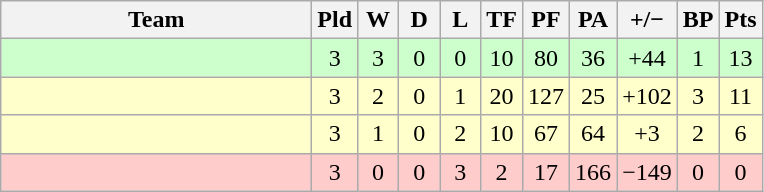<table class="wikitable" style="text-align:center">
<tr>
<th width="200">Team</th>
<th width="20">Pld</th>
<th width="20">W</th>
<th width="20">D</th>
<th width="20">L</th>
<th width="20">TF</th>
<th width="20">PF</th>
<th width="20">PA</th>
<th width="25">+/−</th>
<th width="20">BP</th>
<th width="20">Pts</th>
</tr>
<tr style="background:#cfc;">
<td align="left"></td>
<td>3</td>
<td>3</td>
<td>0</td>
<td>0</td>
<td>10</td>
<td>80</td>
<td>36</td>
<td>+44</td>
<td>1</td>
<td>13</td>
</tr>
<tr style="background:#ffc;">
<td align="left"></td>
<td>3</td>
<td>2</td>
<td>0</td>
<td>1</td>
<td>20</td>
<td>127</td>
<td>25</td>
<td>+102</td>
<td>3</td>
<td>11</td>
</tr>
<tr style="background:#ffc;">
<td align="left"></td>
<td>3</td>
<td>1</td>
<td>0</td>
<td>2</td>
<td>10</td>
<td>67</td>
<td>64</td>
<td>+3</td>
<td>2</td>
<td>6</td>
</tr>
<tr style="background:#fcc;">
<td align="left"></td>
<td>3</td>
<td>0</td>
<td>0</td>
<td>3</td>
<td>2</td>
<td>17</td>
<td>166</td>
<td>−149</td>
<td>0</td>
<td>0</td>
</tr>
</table>
